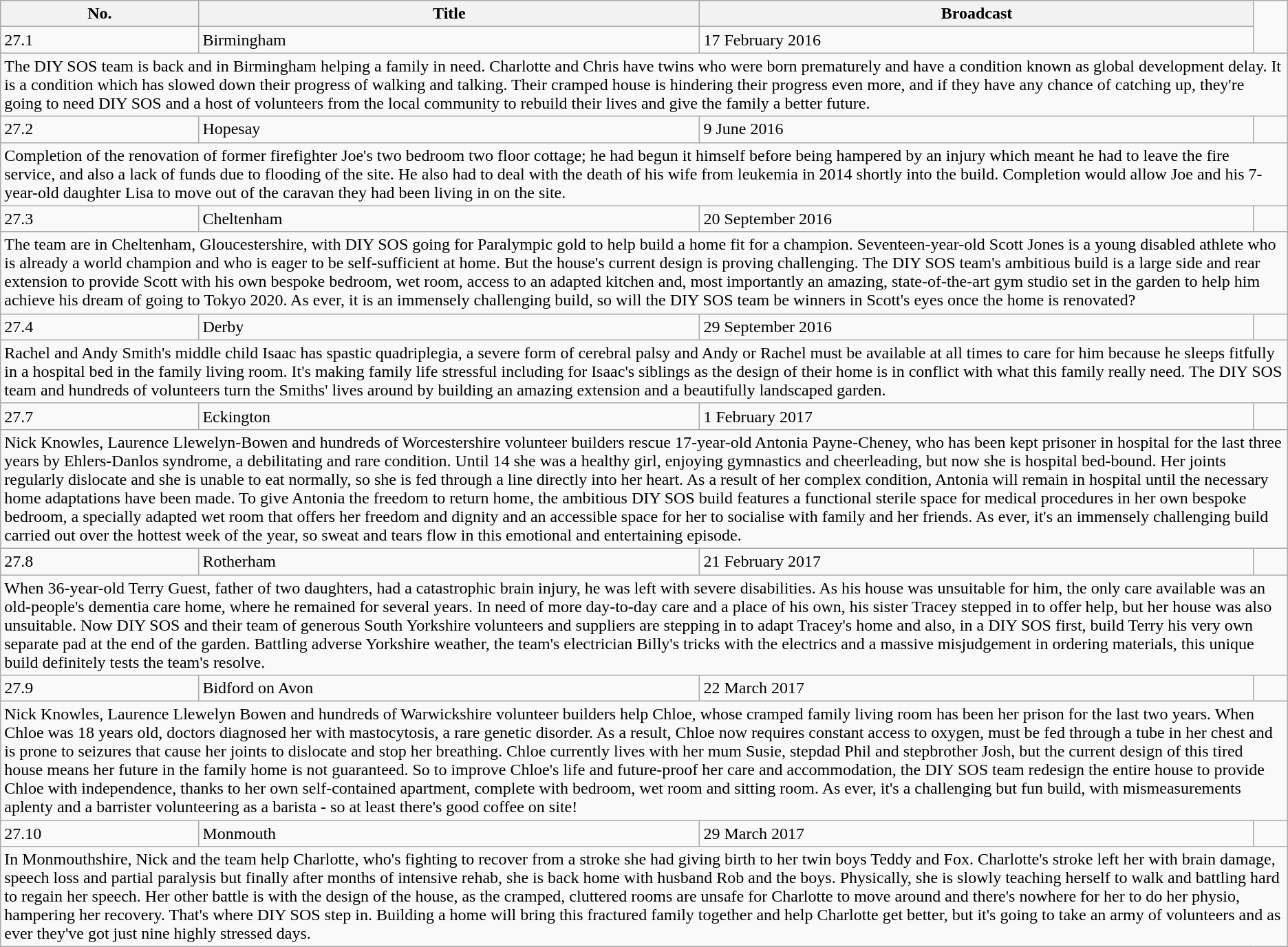<table class="wikitable">
<tr>
<th>No.</th>
<th>Title</th>
<th>Broadcast</th>
</tr>
<tr>
<td>27.1</td>
<td>Birmingham</td>
<td>17 February 2016</td>
</tr>
<tr>
<td colspan="4">The DIY SOS team is back and in Birmingham helping a family in need. Charlotte and Chris have twins who were born prematurely and have a condition known as global development delay. It is a condition which has slowed down their progress of walking and talking. Their cramped house is hindering their progress even more, and if they have any chance of catching up, they're going to need DIY SOS and a host of volunteers from the local community to rebuild their lives and give the family a better future.</td>
</tr>
<tr>
<td>27.2</td>
<td>Hopesay</td>
<td>9 June 2016</td>
</tr>
<tr>
<td colspan="4">Completion of the renovation of former firefighter Joe's two bedroom two floor cottage; he had begun it himself before being hampered by an injury which meant he had to leave the fire service, and also a lack of funds due to flooding of the site. He also had to deal with the death of his wife from leukemia in 2014 shortly into the build. Completion would allow Joe and his 7-year-old daughter Lisa to move out of the caravan they had been living in on the site.</td>
</tr>
<tr>
<td>27.3</td>
<td>Cheltenham</td>
<td>20 September 2016</td>
</tr>
<tr>
<td colspan="4">The team are in Cheltenham, Gloucestershire, with DIY SOS going for Paralympic gold to help build a home fit for a champion. Seventeen-year-old Scott Jones is a young disabled athlete who is already a world champion and who is eager to be self-sufficient at home. But the house's current design is proving challenging. The DIY SOS team's ambitious build is a large side and rear extension to provide Scott with his own bespoke bedroom, wet room, access to an adapted kitchen and, most importantly an amazing, state-of-the-art gym studio set in the garden to help him achieve his dream of going to Tokyo 2020. As ever, it is an immensely challenging build, so will the DIY SOS team be winners in Scott's eyes once the home is renovated?</td>
</tr>
<tr>
<td>27.4</td>
<td>Derby</td>
<td>29 September 2016</td>
</tr>
<tr>
<td colspan="4">Rachel and Andy Smith's middle child Isaac has spastic quadriplegia, a severe form of cerebral palsy and Andy or Rachel must be available at all times to care for him because he sleeps fitfully in a hospital bed in the family living room. It's making family life stressful including for Isaac's siblings as the design of their home is in conflict with what this family really need. The DIY SOS team and hundreds of volunteers turn the Smiths' lives around by building an amazing extension and a beautifully landscaped garden.</td>
</tr>
<tr>
<td>27.7</td>
<td>Eckington</td>
<td>1 February 2017</td>
</tr>
<tr>
<td colspan="4">Nick Knowles, Laurence Llewelyn-Bowen and hundreds of Worcestershire volunteer builders rescue 17-year-old Antonia Payne-Cheney, who has been kept prisoner in hospital for the last three years by Ehlers-Danlos syndrome, a debilitating and rare condition. Until 14 she was a healthy girl, enjoying gymnastics and cheerleading, but now she is hospital bed-bound. Her joints regularly dislocate and she is unable to eat normally, so she is fed through a line directly into her heart. As a result of her complex condition, Antonia will remain in hospital until the necessary home adaptations have been made. To give Antonia the freedom to return home, the ambitious DIY SOS build features a functional sterile space for medical procedures in her own bespoke bedroom, a specially adapted wet room that offers her freedom and dignity and an accessible space for her to socialise with family and her friends. As ever, it's an immensely challenging build carried out over the hottest week of the year, so sweat and tears flow in this emotional and entertaining episode.</td>
</tr>
<tr>
<td>27.8</td>
<td>Rotherham</td>
<td>21 February 2017</td>
<td></td>
</tr>
<tr>
<td colspan="4">When 36-year-old Terry Guest, father of two daughters, had a catastrophic brain injury, he was left with severe disabilities. As his house was unsuitable for him, the only care available was an old-people's dementia care home, where he remained for several years. In need of more day-to-day care and a place of his own, his sister Tracey stepped in to offer help, but her house was also unsuitable. Now DIY SOS and their team of generous South Yorkshire volunteers and suppliers are stepping in to adapt Tracey's home and also, in a DIY SOS first, build Terry his very own separate pad at the end of the garden. Battling adverse Yorkshire weather, the team's electrician Billy's tricks with the electrics and a massive misjudgement in ordering materials, this unique build definitely tests the team's resolve.</td>
</tr>
<tr>
<td>27.9</td>
<td>Bidford on Avon</td>
<td>22 March 2017</td>
<td></td>
</tr>
<tr>
<td colspan="4">Nick Knowles, Laurence Llewelyn Bowen and hundreds of Warwickshire volunteer builders help Chloe, whose cramped family living room has been her prison for the last two years. When Chloe was 18 years old, doctors diagnosed her with mastocytosis, a rare genetic disorder. As a result, Chloe now requires constant access to oxygen, must be fed through a tube in her chest and is prone to seizures that cause her joints to dislocate and stop her breathing. Chloe currently lives with her mum Susie, stepdad Phil and stepbrother Josh, but the current design of this tired house means her future in the family home is not guaranteed. So to improve Chloe's life and future-proof her care and accommodation, the DIY SOS team redesign the entire house to provide Chloe with independence, thanks to her own self-contained apartment, complete with bedroom, wet room and sitting room. As ever, it's a challenging but fun build, with mismeasurements aplenty and a barrister volunteering as a barista - so at least there's good coffee on site!</td>
</tr>
<tr>
<td>27.10</td>
<td>Monmouth</td>
<td>29 March 2017</td>
<td></td>
</tr>
<tr>
<td colspan="4">In Monmouthshire, Nick and the team help Charlotte, who's fighting to recover from a stroke she had giving birth to her twin boys Teddy and Fox. Charlotte's stroke left her with brain damage, speech loss and partial paralysis but finally after months of intensive rehab, she is back home with husband Rob and the boys. Physically, she is slowly teaching herself to walk and battling hard to regain her speech. Her other battle is with the design of the house, as the cramped, cluttered rooms are unsafe for Charlotte to move around and there's nowhere for her to do her physio, hampering her recovery. That's where DIY SOS step in. Building a home will bring this fractured family together and help Charlotte get better, but it's going to take an army of volunteers and as ever they've got just nine highly stressed days.</td>
</tr>
</table>
